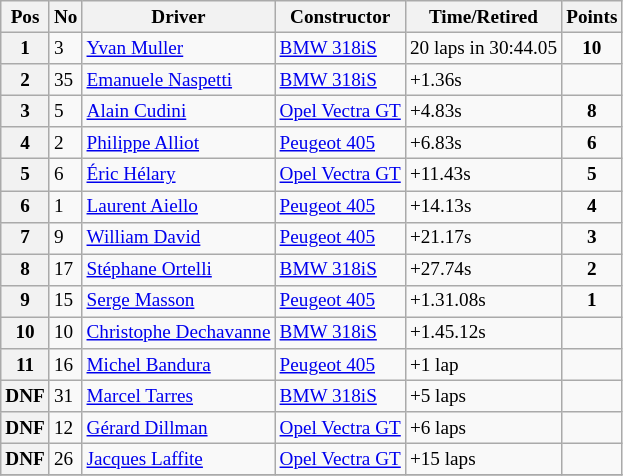<table class="wikitable" style="font-size: 80%;">
<tr>
<th>Pos</th>
<th>No</th>
<th>Driver</th>
<th>Constructor</th>
<th>Time/Retired</th>
<th>Points</th>
</tr>
<tr>
<th>1</th>
<td>3</td>
<td> <a href='#'>Yvan Muller</a></td>
<td><a href='#'>BMW 318iS</a></td>
<td>20 laps in 30:44.05</td>
<td align=center><strong>10</strong></td>
</tr>
<tr>
<th>2</th>
<td>35</td>
<td> <a href='#'>Emanuele Naspetti</a></td>
<td><a href='#'>BMW 318iS</a></td>
<td>+1.36s</td>
<td></td>
</tr>
<tr>
<th>3</th>
<td>5</td>
<td> <a href='#'>Alain Cudini</a></td>
<td><a href='#'> Opel Vectra GT</a></td>
<td>+4.83s</td>
<td align=center><strong>8</strong></td>
</tr>
<tr>
<th>4</th>
<td>2</td>
<td> <a href='#'>Philippe Alliot</a></td>
<td><a href='#'>Peugeot 405</a></td>
<td>+6.83s</td>
<td align=center><strong>6</strong></td>
</tr>
<tr>
<th>5</th>
<td>6</td>
<td> <a href='#'>Éric Hélary</a></td>
<td><a href='#'> Opel Vectra GT</a></td>
<td>+11.43s</td>
<td align=center><strong>5</strong></td>
</tr>
<tr>
<th>6</th>
<td>1</td>
<td> <a href='#'>Laurent Aiello</a></td>
<td><a href='#'>Peugeot 405</a></td>
<td>+14.13s</td>
<td align=center><strong>4</strong></td>
</tr>
<tr>
<th>7</th>
<td>9</td>
<td> <a href='#'>William David</a></td>
<td><a href='#'>Peugeot 405</a></td>
<td>+21.17s</td>
<td align=center><strong>3</strong></td>
</tr>
<tr>
<th>8</th>
<td>17</td>
<td> <a href='#'>Stéphane Ortelli</a></td>
<td><a href='#'>BMW 318iS</a></td>
<td>+27.74s</td>
<td align=center><strong>2</strong></td>
</tr>
<tr>
<th>9</th>
<td>15</td>
<td> <a href='#'>Serge Masson</a></td>
<td><a href='#'>Peugeot 405</a></td>
<td>+1.31.08s</td>
<td align=center><strong>1</strong></td>
</tr>
<tr>
<th>10</th>
<td>10</td>
<td> <a href='#'>Christophe Dechavanne</a></td>
<td><a href='#'>BMW 318iS</a></td>
<td>+1.45.12s</td>
<td></td>
</tr>
<tr>
<th>11</th>
<td>16</td>
<td> <a href='#'>Michel Bandura</a></td>
<td><a href='#'>Peugeot 405</a></td>
<td>+1 lap</td>
<td></td>
</tr>
<tr>
<th>DNF</th>
<td>31</td>
<td> <a href='#'>Marcel Tarres</a></td>
<td><a href='#'>BMW 318iS</a></td>
<td>+5 laps</td>
<td></td>
</tr>
<tr>
<th>DNF</th>
<td>12</td>
<td> <a href='#'>Gérard Dillman</a></td>
<td><a href='#'> Opel Vectra GT</a></td>
<td>+6 laps</td>
<td></td>
</tr>
<tr>
<th>DNF</th>
<td>26</td>
<td> <a href='#'>Jacques Laffite</a></td>
<td><a href='#'> Opel Vectra GT</a></td>
<td>+15 laps</td>
<td></td>
</tr>
<tr>
</tr>
</table>
